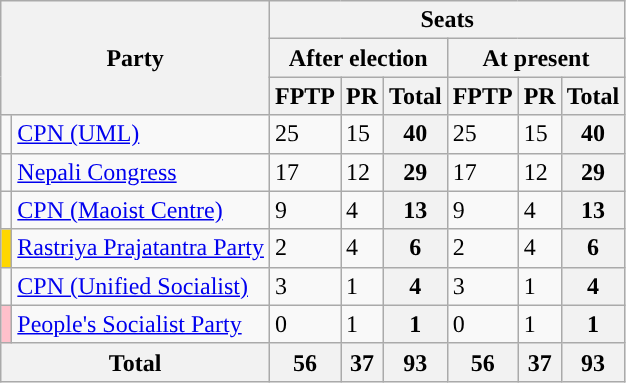<table class="wikitable">
<tr>
<th colspan="2" rowspan="3">Party</th>
<th colspan="6">Seats</th>
</tr>
<tr>
<th colspan="3">After election</th>
<th colspan="3">At present</th>
</tr>
<tr>
<th>FPTP</th>
<th>PR</th>
<th>Total</th>
<th>FPTP</th>
<th>PR</th>
<th>Total</th>
</tr>
<tr>
<td><br></td>
<td><a href='#'>CPN (UML)</a></td>
<td>25</td>
<td>15</td>
<th>40</th>
<td>25</td>
<td>15</td>
<th>40</th>
</tr>
<tr>
<td><br></td>
<td><a href='#'>Nepali Congress</a></td>
<td>17</td>
<td>12</td>
<th>29</th>
<td>17</td>
<td>12</td>
<th>29</th>
</tr>
<tr>
<td><br></td>
<td><a href='#'>CPN (Maoist Centre)</a></td>
<td>9</td>
<td>4</td>
<th>13</th>
<td>9</td>
<td>4</td>
<th>13</th>
</tr>
<tr>
<td bgcolor="#FFD700"></td>
<td><a href='#'>Rastriya Prajatantra Party</a></td>
<td>2</td>
<td>4</td>
<th>6</th>
<td>2</td>
<td>4</td>
<th>6</th>
</tr>
<tr>
<td><br></td>
<td><a href='#'>CPN (Unified Socialist)</a></td>
<td>3</td>
<td>1</td>
<th>4</th>
<td>3</td>
<td>1</td>
<th>4</th>
</tr>
<tr>
<td bgcolor="FFC0CB"></td>
<td><a href='#'>People's Socialist Party</a></td>
<td>0</td>
<td>1</td>
<th>1</th>
<td>0</td>
<td>1</td>
<th>1</th>
</tr>
<tr>
<th colspan="2"><strong>Total</strong></th>
<th>56</th>
<th>37</th>
<th>93</th>
<th>56</th>
<th>37</th>
<th>93</th>
</tr>
</table>
